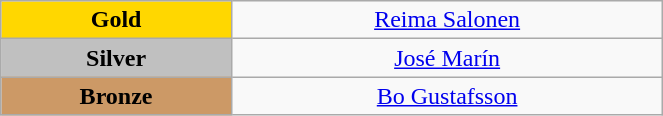<table class="wikitable" style="text-align:center; " width="35%">
<tr>
<td bgcolor="gold"><strong>Gold</strong></td>
<td><a href='#'>Reima Salonen</a><br>  <small><em></em></small></td>
</tr>
<tr>
<td bgcolor="silver"><strong>Silver</strong></td>
<td><a href='#'>José Marín</a><br>  <small><em></em></small></td>
</tr>
<tr>
<td bgcolor="CC9966"><strong>Bronze</strong></td>
<td><a href='#'>Bo Gustafsson</a><br>  <small><em></em></small></td>
</tr>
</table>
